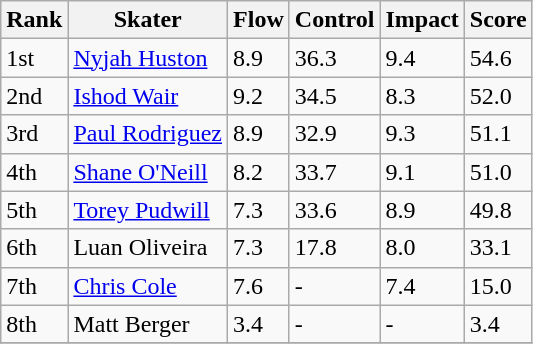<table class="wikitable">
<tr>
<th>Rank</th>
<th>Skater</th>
<th>Flow</th>
<th>Control</th>
<th>Impact</th>
<th>Score</th>
</tr>
<tr>
<td>1st</td>
<td><a href='#'>Nyjah Huston</a></td>
<td>8.9</td>
<td>36.3</td>
<td>9.4</td>
<td>54.6</td>
</tr>
<tr>
<td>2nd</td>
<td><a href='#'>Ishod Wair</a></td>
<td>9.2</td>
<td>34.5</td>
<td>8.3</td>
<td>52.0</td>
</tr>
<tr>
<td>3rd</td>
<td><a href='#'>Paul Rodriguez</a></td>
<td>8.9</td>
<td>32.9</td>
<td>9.3</td>
<td>51.1</td>
</tr>
<tr>
<td>4th</td>
<td><a href='#'>Shane O'Neill</a></td>
<td>8.2</td>
<td>33.7</td>
<td>9.1</td>
<td>51.0</td>
</tr>
<tr>
<td>5th</td>
<td><a href='#'>Torey Pudwill</a></td>
<td>7.3</td>
<td>33.6</td>
<td>8.9</td>
<td>49.8</td>
</tr>
<tr>
<td>6th</td>
<td>Luan Oliveira</td>
<td>7.3</td>
<td>17.8</td>
<td>8.0</td>
<td>33.1</td>
</tr>
<tr>
<td>7th</td>
<td><a href='#'>Chris Cole</a></td>
<td>7.6</td>
<td>-</td>
<td>7.4</td>
<td>15.0</td>
</tr>
<tr>
<td>8th</td>
<td>Matt Berger</td>
<td>3.4</td>
<td>-</td>
<td>-</td>
<td>3.4</td>
</tr>
<tr>
</tr>
</table>
